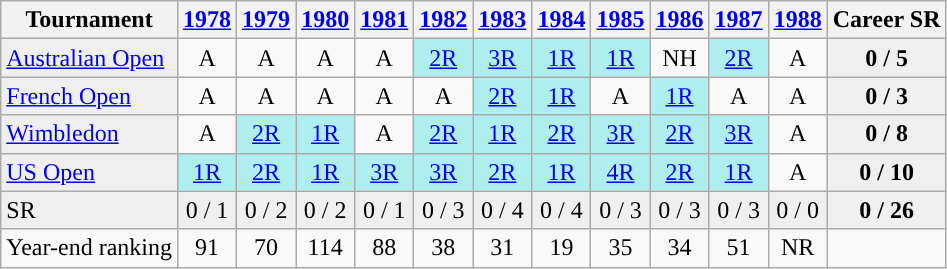<table class="wikitable">
<tr>
<th>Tournament</th>
<th><a href='#'>1978</a></th>
<th><a href='#'>1979</a></th>
<th><a href='#'>1980</a></th>
<th><a href='#'>1981</a></th>
<th><a href='#'>1982</a></th>
<th><a href='#'>1983</a></th>
<th><a href='#'>1984</a></th>
<th><a href='#'>1985</a></th>
<th><a href='#'>1986</a></th>
<th><a href='#'>1987</a></th>
<th><a href='#'>1988</a></th>
<th>Career SR</th>
</tr>
<tr>
<td style="background:#EFEFEF;"><a href='#'>Australian Open</a></td>
<td align="center">A</td>
<td align="center">A</td>
<td align="center">A</td>
<td align="center">A</td>
<td align="center" style="background:#afeeee;"><a href='#'>2R</a></td>
<td align="center" style="background:#afeeee;"><a href='#'>3R</a></td>
<td align="center" style="background:#afeeee;"><a href='#'>1R</a></td>
<td align="center" style="background:#afeeee;"><a href='#'>1R</a></td>
<td align="center">NH</td>
<td align="center" style="background:#afeeee;"><a href='#'>2R</a></td>
<td align="center">A</td>
<td align="center" style="background:#EFEFEF;"><strong>0 / 5</strong></td>
</tr>
<tr>
<td style="background:#EFEFEF;"><a href='#'>French Open</a></td>
<td align="center">A</td>
<td align="center">A</td>
<td align="center">A</td>
<td align="center">A</td>
<td align="center">A</td>
<td align="center" style="background:#afeeee;"><a href='#'>2R</a></td>
<td align="center" style="background:#afeeee;"><a href='#'>1R</a></td>
<td align="center">A</td>
<td align="center" style="background:#afeeee;"><a href='#'>1R</a></td>
<td align="center">A</td>
<td align="center">A</td>
<td align="center" style="background:#EFEFEF;"><strong>0 / 3</strong></td>
</tr>
<tr>
<td style="background:#EFEFEF;"><a href='#'>Wimbledon</a></td>
<td align="center">A</td>
<td align="center" style="background:#afeeee;"><a href='#'>2R</a></td>
<td align="center" style="background:#afeeee;"><a href='#'>1R</a></td>
<td align="center">A</td>
<td align="center" style="background:#afeeee;"><a href='#'>2R</a></td>
<td align="center" style="background:#afeeee;"><a href='#'>1R</a></td>
<td align="center" style="background:#afeeee;"><a href='#'>2R</a></td>
<td align="center" style="background:#afeeee;"><a href='#'>3R</a></td>
<td align="center" style="background:#afeeee;"><a href='#'>2R</a></td>
<td align="center" style="background:#afeeee;"><a href='#'>3R</a></td>
<td align="center">A</td>
<td align="center" style="background:#EFEFEF;"><strong>0 / 8</strong></td>
</tr>
<tr>
<td style="background:#EFEFEF;"><a href='#'>US Open</a></td>
<td align="center" style="background:#afeeee;"><a href='#'>1R</a></td>
<td align="center" style="background:#afeeee;"><a href='#'>2R</a></td>
<td align="center" style="background:#afeeee;"><a href='#'>1R</a></td>
<td align="center" style="background:#afeeee;"><a href='#'>3R</a></td>
<td align="center" style="background:#afeeee;"><a href='#'>3R</a></td>
<td align="center" style="background:#afeeee;"><a href='#'>2R</a></td>
<td align="center" style="background:#afeeee;"><a href='#'>1R</a></td>
<td align="center" style="background:#afeeee;"><a href='#'>4R</a></td>
<td align="center" style="background:#afeeee;"><a href='#'>2R</a></td>
<td align="center" style="background:#afeeee;"><a href='#'>1R</a></td>
<td align="center">A</td>
<td align="center" style="background:#EFEFEF;"><strong>0 / 10</strong></td>
</tr>
<tr>
<td style="background:#EFEFEF;">SR</td>
<td align="center" style="background:#EFEFEF;">0 / 1</td>
<td align="center" style="background:#EFEFEF;">0 / 2</td>
<td align="center" style="background:#EFEFEF;">0 / 2</td>
<td align="center" style="background:#EFEFEF;">0 / 1</td>
<td align="center" style="background:#EFEFEF;">0 / 3</td>
<td align="center" style="background:#EFEFEF;">0 / 4</td>
<td align="center" style="background:#EFEFEF;">0 / 4</td>
<td align="center" style="background:#EFEFEF;">0 / 3</td>
<td align="center" style="background:#EFEFEF;">0 / 3</td>
<td align="center" style="background:#EFEFEF;">0 / 3</td>
<td align="center" style="background:#EFEFEF;">0 / 0</td>
<td align="center" style="background:#EFEFEF;"><strong>0 / 26</strong></td>
</tr>
<tr>
<td align=left>Year-end ranking</td>
<td align="center">91</td>
<td align="center">70</td>
<td align="center">114</td>
<td align="center">88</td>
<td align="center">38</td>
<td align="center">31</td>
<td align="center">19</td>
<td align="center">35</td>
<td align="center">34</td>
<td align="center">51</td>
<td align="center">NR</td>
</tr>
</table>
